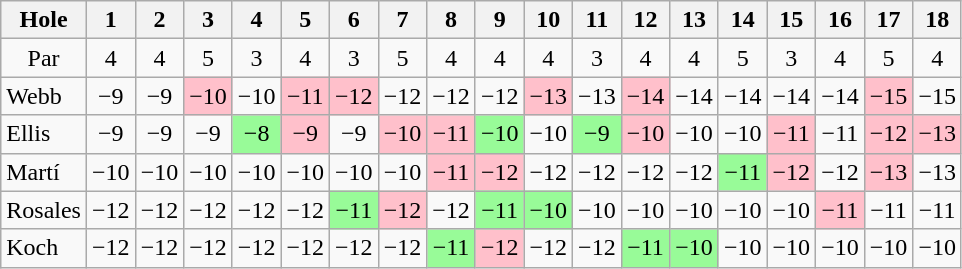<table class="wikitable" style="text-align:center">
<tr>
<th>Hole</th>
<th> 1 </th>
<th> 2 </th>
<th> 3 </th>
<th> 4 </th>
<th> 5 </th>
<th> 6 </th>
<th> 7 </th>
<th> 8 </th>
<th> 9 </th>
<th>10</th>
<th>11</th>
<th>12</th>
<th>13</th>
<th>14</th>
<th>15</th>
<th>16</th>
<th>17</th>
<th>18</th>
</tr>
<tr>
<td>Par</td>
<td>4</td>
<td>4</td>
<td>5</td>
<td>3</td>
<td>4</td>
<td>3</td>
<td>5</td>
<td>4</td>
<td>4</td>
<td>4</td>
<td>3</td>
<td>4</td>
<td>4</td>
<td>5</td>
<td>3</td>
<td>4</td>
<td>5</td>
<td>4</td>
</tr>
<tr>
<td align=left> Webb</td>
<td>−9</td>
<td>−9</td>
<td style="background: Pink;">−10</td>
<td>−10</td>
<td style="background: Pink;">−11</td>
<td style="background: Pink;">−12</td>
<td>−12</td>
<td>−12</td>
<td>−12</td>
<td style="background: Pink;">−13</td>
<td>−13</td>
<td style="background: Pink;">−14</td>
<td>−14</td>
<td>−14</td>
<td>−14</td>
<td>−14</td>
<td style="background: Pink;">−15</td>
<td>−15</td>
</tr>
<tr>
<td align=left> Ellis</td>
<td>−9</td>
<td>−9</td>
<td>−9</td>
<td style="background: PaleGreen;">−8</td>
<td style="background: Pink;">−9</td>
<td>−9</td>
<td style="background: Pink;">−10</td>
<td style="background: Pink;">−11</td>
<td style="background: PaleGreen;">−10</td>
<td>−10</td>
<td style="background: PaleGreen;">−9</td>
<td style="background: Pink;">−10</td>
<td>−10</td>
<td>−10</td>
<td style="background: Pink;">−11</td>
<td>−11</td>
<td style="background: Pink;">−12</td>
<td style="background: Pink;">−13</td>
</tr>
<tr>
<td align=left> Martí</td>
<td>−10</td>
<td>−10</td>
<td>−10</td>
<td>−10</td>
<td>−10</td>
<td>−10</td>
<td>−10</td>
<td style="background: Pink;">−11</td>
<td style="background: Pink;">−12</td>
<td>−12</td>
<td>−12</td>
<td>−12</td>
<td>−12</td>
<td style="background: PaleGreen;">−11</td>
<td style="background: Pink;">−12</td>
<td>−12</td>
<td style="background: Pink;">−13</td>
<td>−13</td>
</tr>
<tr>
<td align=left> Rosales</td>
<td>−12</td>
<td>−12</td>
<td>−12</td>
<td>−12</td>
<td>−12</td>
<td style="background: PaleGreen;">−11</td>
<td style="background: Pink;">−12</td>
<td>−12</td>
<td style="background: PaleGreen;">−11</td>
<td style="background: PaleGreen;">−10</td>
<td>−10</td>
<td>−10</td>
<td>−10</td>
<td>−10</td>
<td>−10</td>
<td style="background: Pink;">−11</td>
<td>−11</td>
<td>−11</td>
</tr>
<tr>
<td align=left> Koch</td>
<td>−12</td>
<td>−12</td>
<td>−12</td>
<td>−12</td>
<td>−12</td>
<td>−12</td>
<td>−12</td>
<td style="background: PaleGreen;">−11</td>
<td style="background: Pink;">−12</td>
<td>−12</td>
<td>−12</td>
<td style="background: PaleGreen;">−11</td>
<td style="background: PaleGreen;">−10</td>
<td>−10</td>
<td>−10</td>
<td>−10</td>
<td>−10</td>
<td>−10</td>
</tr>
</table>
